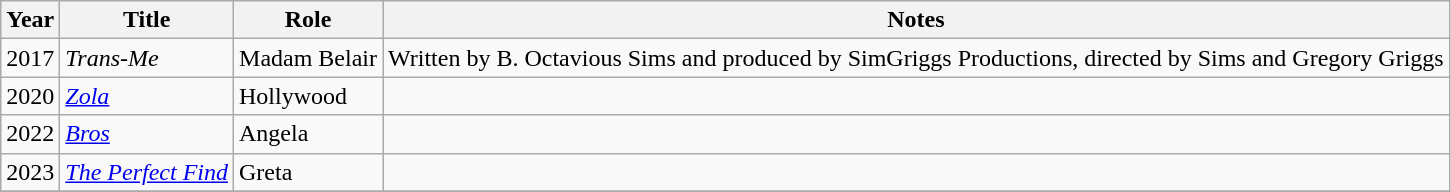<table class="wikitable sortable plainrowheaders">
<tr>
<th>Year</th>
<th>Title</th>
<th>Role</th>
<th>Notes</th>
</tr>
<tr>
<td>2017</td>
<td><em>Trans-Me</em></td>
<td>Madam Belair</td>
<td>Written by B. Octavious Sims and produced by SimGriggs Productions, directed by Sims and Gregory Griggs</td>
</tr>
<tr>
<td>2020</td>
<td><em><a href='#'>Zola</a></em></td>
<td>Hollywood</td>
<td></td>
</tr>
<tr>
<td>2022</td>
<td><em><a href='#'>Bros</a></em></td>
<td>Angela</td>
<td></td>
</tr>
<tr>
<td>2023</td>
<td><em><a href='#'>The Perfect Find</a></em></td>
<td>Greta</td>
<td></td>
</tr>
<tr>
</tr>
</table>
